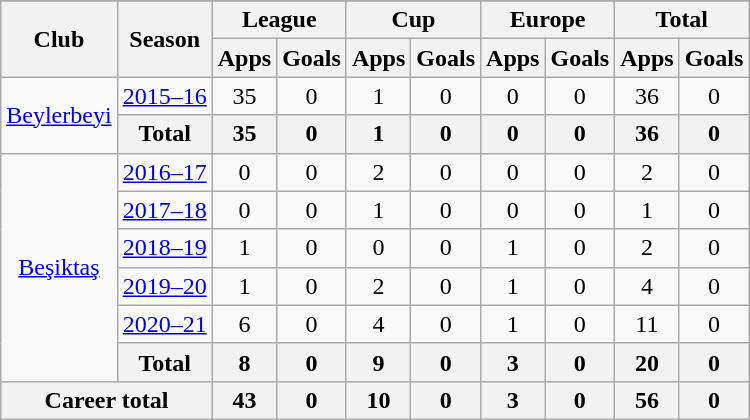<table class="wikitable" style="text-align: center;">
<tr>
</tr>
<tr>
<th rowspan="2">Club</th>
<th rowspan="2">Season</th>
<th colspan="2">League</th>
<th colspan="2">Cup</th>
<th colspan="2">Europe</th>
<th colspan="3">Total</th>
</tr>
<tr>
<th>Apps</th>
<th>Goals</th>
<th>Apps</th>
<th>Goals</th>
<th>Apps</th>
<th>Goals</th>
<th>Apps</th>
<th>Goals</th>
</tr>
<tr>
<td rowspan="2" valign="center"><a href='#'>Beylerbeyi</a></td>
<td><a href='#'>2015–16</a></td>
<td>35</td>
<td>0</td>
<td>1</td>
<td>0</td>
<td>0</td>
<td>0</td>
<td>36</td>
<td>0</td>
</tr>
<tr>
<th>Total</th>
<th>35</th>
<th>0</th>
<th>1</th>
<th>0</th>
<th>0</th>
<th>0</th>
<th>36</th>
<th>0</th>
</tr>
<tr>
<td rowspan="6" valign="center"><a href='#'>Beşiktaş</a></td>
<td><a href='#'>2016–17</a></td>
<td>0</td>
<td>0</td>
<td>2</td>
<td>0</td>
<td>0</td>
<td>0</td>
<td>2</td>
<td>0</td>
</tr>
<tr>
<td><a href='#'>2017–18</a></td>
<td>0</td>
<td>0</td>
<td>1</td>
<td>0</td>
<td>0</td>
<td>0</td>
<td>1</td>
<td>0</td>
</tr>
<tr>
<td><a href='#'>2018–19</a></td>
<td>1</td>
<td>0</td>
<td>0</td>
<td>0</td>
<td>1</td>
<td>0</td>
<td>2</td>
<td>0</td>
</tr>
<tr>
<td><a href='#'>2019–20</a></td>
<td>1</td>
<td>0</td>
<td>2</td>
<td>0</td>
<td>1</td>
<td>0</td>
<td>4</td>
<td>0</td>
</tr>
<tr>
<td><a href='#'>2020–21</a></td>
<td>6</td>
<td>0</td>
<td>4</td>
<td>0</td>
<td>1</td>
<td>0</td>
<td>11</td>
<td>0</td>
</tr>
<tr>
<th>Total</th>
<th>8</th>
<th>0</th>
<th>9</th>
<th>0</th>
<th>3</th>
<th>0</th>
<th>20</th>
<th>0</th>
</tr>
<tr>
<th colspan=2>Career total</th>
<th>43</th>
<th>0</th>
<th>10</th>
<th>0</th>
<th>3</th>
<th>0</th>
<th>56</th>
<th>0</th>
</tr>
</table>
